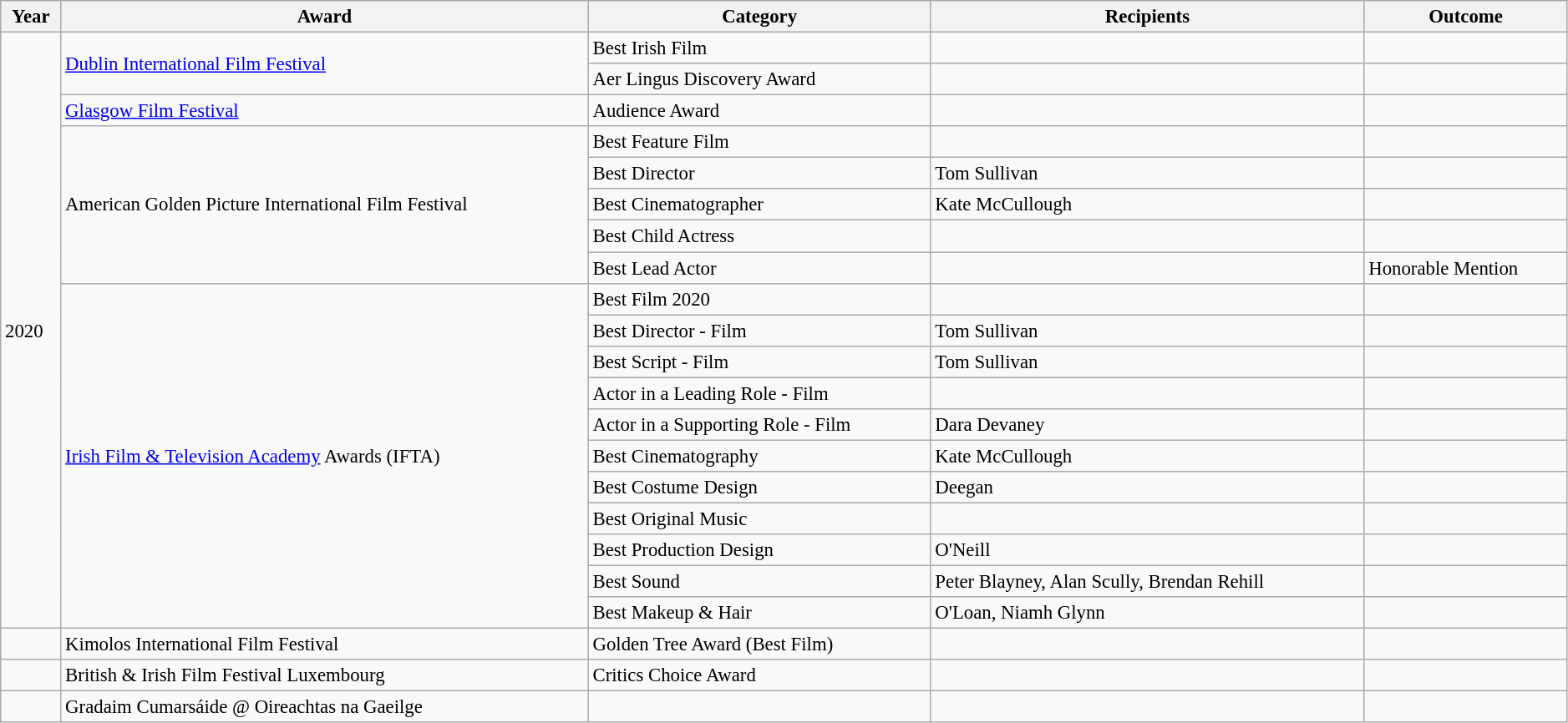<table class="wikitable sortable"  style="font-size:95%; width:99%;">
<tr style="text-align:center;">
<th>Year</th>
<th>Award</th>
<th>Category</th>
<th>Recipients</th>
<th>Outcome</th>
</tr>
<tr>
<td rowspan="19">2020</td>
<td rowspan="2"><a href='#'>Dublin International Film Festival</a></td>
<td>Best Irish Film</td>
<td></td>
<td></td>
</tr>
<tr>
<td>Aer Lingus Discovery Award</td>
<td></td>
<td></td>
</tr>
<tr>
<td><a href='#'>Glasgow Film Festival</a></td>
<td>Audience Award</td>
<td></td>
<td></td>
</tr>
<tr>
<td rowspan="5">American Golden Picture International Film Festival</td>
<td>Best Feature Film</td>
<td></td>
<td></td>
</tr>
<tr>
<td>Best Director</td>
<td>Tom Sullivan</td>
<td></td>
</tr>
<tr>
<td>Best Cinematographer</td>
<td>Kate McCullough</td>
<td></td>
</tr>
<tr>
<td>Best Child Actress</td>
<td></td>
<td></td>
</tr>
<tr>
<td>Best Lead Actor</td>
<td></td>
<td>Honorable Mention</td>
</tr>
<tr>
<td rowspan="11"><a href='#'>Irish Film & Television Academy</a> Awards (IFTA)</td>
<td>Best Film 2020</td>
<td></td>
<td></td>
</tr>
<tr>
<td>Best Director - Film</td>
<td>Tom Sullivan</td>
<td></td>
</tr>
<tr>
<td>Best Script - Film</td>
<td>Tom Sullivan</td>
<td></td>
</tr>
<tr>
<td>Actor in a Leading Role - Film</td>
<td></td>
<td></td>
</tr>
<tr>
<td>Actor in a Supporting Role - Film</td>
<td>Dara Devaney</td>
<td></td>
</tr>
<tr>
<td>Best Cinematography</td>
<td>Kate McCullough</td>
<td></td>
</tr>
<tr>
<td>Best Costume Design</td>
<td> Deegan</td>
<td></td>
</tr>
<tr>
<td>Best Original Music</td>
<td></td>
<td></td>
</tr>
<tr>
<td>Best Production Design</td>
<td> O'Neill</td>
<td></td>
</tr>
<tr>
<td>Best Sound</td>
<td>Peter Blayney, Alan Scully, Brendan Rehill</td>
<td></td>
</tr>
<tr>
<td>Best Makeup & Hair</td>
<td> O'Loan, Niamh Glynn</td>
<td></td>
</tr>
<tr>
<td></td>
<td>Kimolos International Film Festival</td>
<td>Golden Tree Award (Best Film)</td>
<td></td>
<td></td>
</tr>
<tr>
<td></td>
<td>British & Irish Film Festival Luxembourg</td>
<td>Critics Choice Award</td>
<td></td>
<td></td>
</tr>
<tr>
<td></td>
<td>Gradaim Cumarsáide @ Oireachtas na Gaeilge</td>
<td></td>
<td></td>
<td></td>
</tr>
</table>
